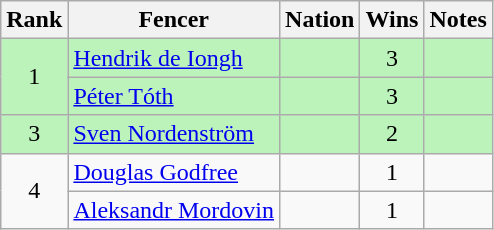<table class="wikitable sortable" style="text-align:center">
<tr>
<th>Rank</th>
<th>Fencer</th>
<th>Nation</th>
<th>Wins</th>
<th>Notes</th>
</tr>
<tr bgcolor=bbf3bb>
<td rowspan=2>1</td>
<td align=left><a href='#'>Hendrik de Iongh</a></td>
<td align=left></td>
<td>3</td>
<td></td>
</tr>
<tr bgcolor=bbf3bb>
<td align=left><a href='#'>Péter Tóth</a></td>
<td align=left></td>
<td>3</td>
<td></td>
</tr>
<tr bgcolor=bbf3bb>
<td>3</td>
<td align=left><a href='#'>Sven Nordenström</a></td>
<td align=left></td>
<td>2</td>
<td></td>
</tr>
<tr>
<td rowspan=2>4</td>
<td align=left><a href='#'>Douglas Godfree</a></td>
<td align=left></td>
<td>1</td>
<td></td>
</tr>
<tr>
<td align=left><a href='#'>Aleksandr Mordovin</a></td>
<td align=left></td>
<td>1</td>
<td></td>
</tr>
</table>
